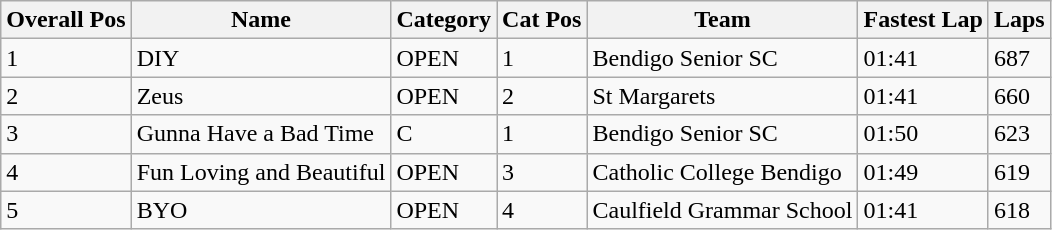<table class="wikitable sortable">
<tr>
<th>Overall Pos</th>
<th>Name</th>
<th>Category</th>
<th>Cat Pos</th>
<th>Team</th>
<th>Fastest Lap</th>
<th>Laps</th>
</tr>
<tr>
<td>1</td>
<td>DIY</td>
<td>OPEN</td>
<td>1</td>
<td>Bendigo Senior SC</td>
<td>01:41</td>
<td>687</td>
</tr>
<tr>
<td>2</td>
<td>Zeus</td>
<td>OPEN</td>
<td>2</td>
<td>St Margarets</td>
<td>01:41</td>
<td>660</td>
</tr>
<tr>
<td>3</td>
<td>Gunna Have a Bad Time</td>
<td>C</td>
<td>1</td>
<td>Bendigo Senior SC</td>
<td>01:50</td>
<td>623</td>
</tr>
<tr>
<td>4</td>
<td>Fun Loving and Beautiful</td>
<td>OPEN</td>
<td>3</td>
<td>Catholic College Bendigo</td>
<td>01:49</td>
<td>619</td>
</tr>
<tr>
<td>5</td>
<td>BYO</td>
<td>OPEN</td>
<td>4</td>
<td>Caulfield Grammar School</td>
<td>01:41</td>
<td>618</td>
</tr>
</table>
